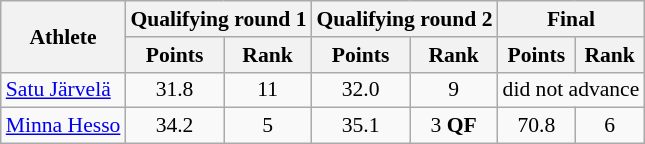<table class="wikitable" style="font-size:90%">
<tr>
<th rowspan="2">Athlete</th>
<th colspan="2">Qualifying round 1</th>
<th colspan="2">Qualifying round 2</th>
<th colspan="2">Final</th>
</tr>
<tr>
<th>Points</th>
<th>Rank</th>
<th>Points</th>
<th>Rank</th>
<th>Points</th>
<th>Rank</th>
</tr>
<tr>
<td><a href='#'>Satu Järvelä</a></td>
<td align="center">31.8</td>
<td align="center">11</td>
<td align="center">32.0</td>
<td align="center">9</td>
<td colspan="2">did not advance</td>
</tr>
<tr>
<td><a href='#'>Minna Hesso</a></td>
<td align="center">34.2</td>
<td align="center">5</td>
<td align="center">35.1</td>
<td align="center">3 <strong>QF</strong></td>
<td align="center">70.8</td>
<td align="center">6</td>
</tr>
</table>
